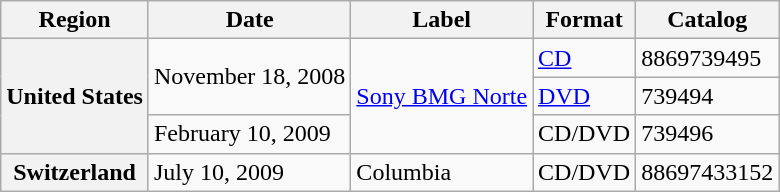<table class="wikitable plainrowheaders">
<tr>
<th scope="col">Region</th>
<th scope="col">Date</th>
<th scope="col">Label</th>
<th scope="col">Format</th>
<th scope="col">Catalog</th>
</tr>
<tr>
<th scope="row" rowspan="3">United States</th>
<td rowspan="2">November 18, 2008</td>
<td rowspan="3"><a href='#'>Sony BMG Norte</a></td>
<td><a href='#'>CD</a></td>
<td>8869739495</td>
</tr>
<tr>
<td><a href='#'>DVD</a></td>
<td>739494</td>
</tr>
<tr>
<td>February 10, 2009</td>
<td>CD/DVD</td>
<td>739496</td>
</tr>
<tr>
<th scope="row">Switzerland</th>
<td>July 10, 2009</td>
<td>Columbia</td>
<td>CD/DVD</td>
<td>88697433152</td>
</tr>
</table>
